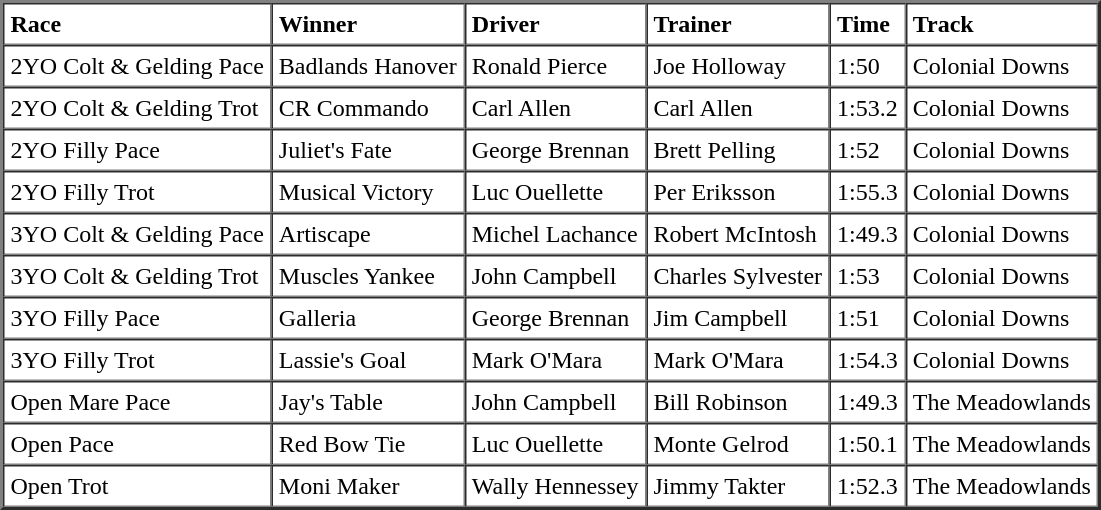<table cellspacing="0" cellpadding="4" border="2">
<tr>
<td><strong>Race</strong></td>
<td><strong>Winner</strong></td>
<td><strong>Driver</strong></td>
<td><strong>Trainer</strong></td>
<td><strong>Time</strong></td>
<td><strong>Track</strong></td>
</tr>
<tr>
<td>2YO Colt & Gelding Pace</td>
<td>Badlands Hanover</td>
<td>Ronald Pierce</td>
<td>Joe Holloway</td>
<td>1:50</td>
<td>Colonial Downs</td>
</tr>
<tr>
<td>2YO Colt & Gelding Trot</td>
<td>CR Commando</td>
<td>Carl Allen</td>
<td>Carl Allen</td>
<td>1:53.2</td>
<td>Colonial Downs</td>
</tr>
<tr>
<td>2YO Filly Pace</td>
<td>Juliet's Fate</td>
<td>George Brennan</td>
<td>Brett Pelling</td>
<td>1:52</td>
<td>Colonial Downs</td>
</tr>
<tr>
<td>2YO Filly Trot</td>
<td>Musical Victory</td>
<td>Luc Ouellette</td>
<td>Per Eriksson</td>
<td>1:55.3</td>
<td>Colonial Downs</td>
</tr>
<tr>
<td>3YO Colt & Gelding Pace</td>
<td>Artiscape</td>
<td>Michel Lachance</td>
<td>Robert McIntosh</td>
<td>1:49.3</td>
<td>Colonial Downs</td>
</tr>
<tr>
<td>3YO Colt & Gelding Trot</td>
<td>Muscles Yankee</td>
<td>John Campbell</td>
<td>Charles Sylvester</td>
<td>1:53</td>
<td>Colonial Downs</td>
</tr>
<tr>
<td>3YO Filly Pace</td>
<td>Galleria</td>
<td>George Brennan</td>
<td>Jim Campbell</td>
<td>1:51</td>
<td>Colonial Downs</td>
</tr>
<tr>
<td>3YO Filly Trot</td>
<td>Lassie's Goal</td>
<td>Mark O'Mara</td>
<td>Mark O'Mara</td>
<td>1:54.3</td>
<td>Colonial Downs</td>
</tr>
<tr>
<td>Open Mare Pace</td>
<td>Jay's Table</td>
<td>John Campbell</td>
<td>Bill Robinson</td>
<td>1:49.3</td>
<td>The Meadowlands</td>
</tr>
<tr>
<td>Open Pace</td>
<td>Red Bow Tie</td>
<td>Luc Ouellette</td>
<td>Monte Gelrod</td>
<td>1:50.1</td>
<td>The Meadowlands</td>
</tr>
<tr>
<td>Open Trot</td>
<td>Moni Maker</td>
<td>Wally Hennessey</td>
<td>Jimmy Takter</td>
<td>1:52.3</td>
<td>The Meadowlands</td>
</tr>
</table>
